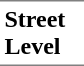<table border=0 cellspacing=0 cellpadding=3>
<tr>
<td style="border-bottom:solid 1px gray;border-top:solid 1px gray;" width=50 valign=top><strong>Street Level</strong></td>
</tr>
</table>
